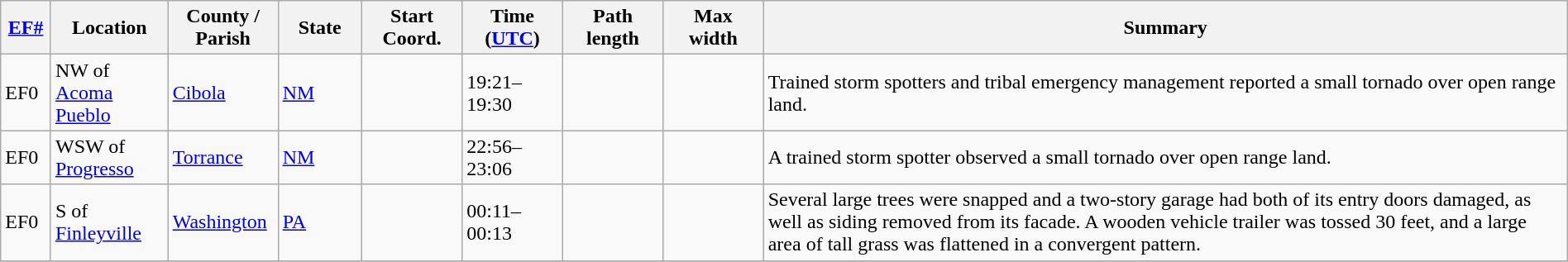<table class="wikitable sortable" style="width:100%;">
<tr>
<th scope="col"  style="width:3%; text-align:center;"><a href='#'>EF#</a></th>
<th scope="col"  style="width:7%; text-align:center;" class="unsortable">Location</th>
<th scope="col"  style="width:6%; text-align:center;" class="unsortable">County / Parish</th>
<th scope="col"  style="width:5%; text-align:center;">State</th>
<th scope="col"  style="width:6%; text-align:center;">Start Coord.</th>
<th scope="col"  style="width:6%; text-align:center;">Time (<a href='#'>UTC</a>)</th>
<th scope="col"  style="width:6%; text-align:center;">Path length</th>
<th scope="col"  style="width:6%; text-align:center;">Max width</th>
<th scope="col" class="unsortable" style="width:48%; text-align:center;">Summary</th>
</tr>
<tr>
<td bgcolor=>EF0</td>
<td>NW of <a href='#'>Acoma Pueblo</a></td>
<td><a href='#'>Cibola</a></td>
<td><a href='#'>NM</a></td>
<td></td>
<td>19:21–19:30</td>
<td></td>
<td></td>
<td>Trained storm spotters and tribal emergency management reported a small tornado over open range land.</td>
</tr>
<tr>
<td bgcolor=>EF0</td>
<td>WSW of <a href='#'>Progresso</a></td>
<td><a href='#'>Torrance</a></td>
<td><a href='#'>NM</a></td>
<td></td>
<td>22:56–23:06</td>
<td></td>
<td></td>
<td>A trained storm spotter observed a small tornado over open range land.</td>
</tr>
<tr>
<td bgcolor=>EF0</td>
<td>S of <a href='#'>Finleyville</a></td>
<td><a href='#'>Washington</a></td>
<td><a href='#'>PA</a></td>
<td></td>
<td>00:11–00:13</td>
<td></td>
<td></td>
<td>Several large trees were snapped and a two-story garage had both of its entry doors damaged, as well as siding removed from its facade. A wooden vehicle trailer was tossed 30 feet, and a large area of tall grass was flattened in a convergent pattern.</td>
</tr>
<tr>
</tr>
</table>
